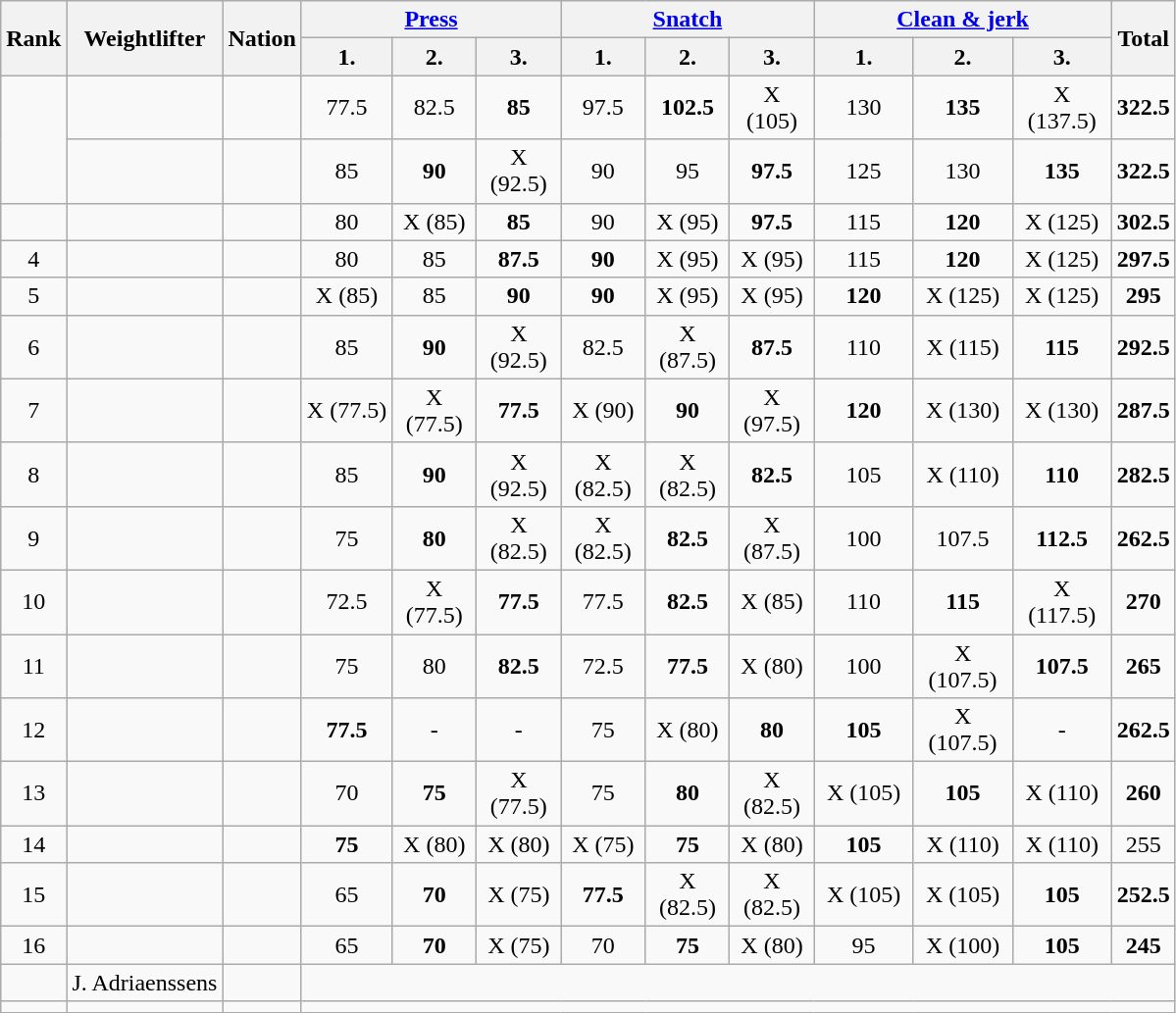<table class="wikitable sortable" style="text-align:center">
<tr>
<th rowspan=2>Rank</th>
<th rowspan=2>Weightlifter</th>
<th rowspan=2>Nation</th>
<th colspan=3><a href='#'>Press</a></th>
<th colspan=3><a href='#'>Snatch</a></th>
<th colspan=3><a href='#'>Clean & jerk</a></th>
<th rowspan=2>Total</th>
</tr>
<tr>
<th>1.</th>
<th align=center width=50>2.</th>
<th align=center width=50>3.</th>
<th align=center width=50>1.</th>
<th align=center width=50>2.</th>
<th align=center width=50>3.</th>
<th align=center width=60>1.</th>
<th align=center width=60>2.</th>
<th align=center width=60>3.</th>
</tr>
<tr>
<td rowspan=2></td>
<td align=left></td>
<td align=left></td>
<td>77.5</td>
<td>82.5</td>
<td><strong>85</strong></td>
<td>97.5</td>
<td><strong>102.5</strong></td>
<td>X (105)</td>
<td>130</td>
<td><strong>135</strong></td>
<td>X (137.5)</td>
<td><strong>322.5</strong></td>
</tr>
<tr>
<td align=left></td>
<td align=left></td>
<td>85</td>
<td><strong>90</strong></td>
<td>X (92.5)</td>
<td>90</td>
<td>95</td>
<td><strong>97.5</strong></td>
<td>125</td>
<td>130</td>
<td><strong>135</strong></td>
<td><strong>322.5</strong></td>
</tr>
<tr>
<td></td>
<td align=left></td>
<td align=left></td>
<td>80</td>
<td>X (85)</td>
<td><strong>85</strong></td>
<td>90</td>
<td>X (95)</td>
<td><strong>97.5</strong></td>
<td>115</td>
<td><strong>120</strong></td>
<td>X (125)</td>
<td><strong>302.5</strong></td>
</tr>
<tr>
<td>4</td>
<td align=left></td>
<td align=left></td>
<td>80</td>
<td>85</td>
<td><strong>87.5</strong></td>
<td><strong>90</strong></td>
<td>X (95)</td>
<td>X (95)</td>
<td>115</td>
<td><strong>120</strong></td>
<td>X (125)</td>
<td><strong>297.5</strong></td>
</tr>
<tr>
<td>5</td>
<td align=left></td>
<td align=left></td>
<td>X (85)</td>
<td>85</td>
<td><strong>90</strong></td>
<td><strong>90</strong></td>
<td>X (95)</td>
<td>X (95)</td>
<td><strong>120</strong></td>
<td>X (125)</td>
<td>X (125)</td>
<td><strong>295</strong></td>
</tr>
<tr>
<td>6</td>
<td align=left></td>
<td align=left></td>
<td>85</td>
<td><strong>90</strong></td>
<td>X (92.5)</td>
<td>82.5</td>
<td>X (87.5)</td>
<td><strong>87.5</strong></td>
<td>110</td>
<td>X (115)</td>
<td><strong>115</strong></td>
<td><strong>292.5</strong></td>
</tr>
<tr>
<td>7</td>
<td align=left></td>
<td align=left></td>
<td>X (77.5)</td>
<td>X (77.5)</td>
<td><strong>77.5</strong></td>
<td>X (90)</td>
<td><strong>90</strong></td>
<td>X (97.5)</td>
<td><strong>120</strong></td>
<td>X (130)</td>
<td>X (130)</td>
<td><strong>287.5</strong></td>
</tr>
<tr>
<td>8</td>
<td align=left></td>
<td align=left></td>
<td>85</td>
<td><strong>90</strong></td>
<td>X (92.5)</td>
<td>X (82.5)</td>
<td>X (82.5)</td>
<td><strong>82.5</strong></td>
<td>105</td>
<td>X (110)</td>
<td><strong>110</strong></td>
<td><strong>282.5</strong></td>
</tr>
<tr>
<td>9</td>
<td align=left></td>
<td align=left></td>
<td>75</td>
<td><strong>80</strong></td>
<td>X (82.5)</td>
<td>X (82.5)</td>
<td><strong>82.5</strong></td>
<td>X (87.5)</td>
<td>100</td>
<td>107.5</td>
<td><strong>112.5</strong></td>
<td><strong>262.5</strong></td>
</tr>
<tr>
<td>10</td>
<td align=left></td>
<td align=left></td>
<td>72.5</td>
<td>X (77.5)</td>
<td><strong>77.5</strong></td>
<td>77.5</td>
<td><strong>82.5</strong></td>
<td>X (85)</td>
<td>110</td>
<td><strong>115</strong></td>
<td>X (117.5)</td>
<td><strong>270</strong></td>
</tr>
<tr>
<td>11</td>
<td align=left></td>
<td align=left></td>
<td>75</td>
<td>80</td>
<td><strong>82.5</strong></td>
<td>72.5</td>
<td><strong>77.5</strong></td>
<td>X (80)</td>
<td>100</td>
<td>X (107.5)</td>
<td><strong>107.5</strong></td>
<td><strong>265</strong></td>
</tr>
<tr>
<td>12</td>
<td align=left></td>
<td align=left></td>
<td><strong>77.5</strong></td>
<td>-</td>
<td>-</td>
<td>75</td>
<td>X (80)</td>
<td><strong>80</strong></td>
<td><strong>105</strong></td>
<td>X (107.5)</td>
<td>-</td>
<td><strong>262.5</strong></td>
</tr>
<tr>
<td>13</td>
<td align=left></td>
<td align=left></td>
<td>70</td>
<td><strong>75</strong></td>
<td>X (77.5)</td>
<td>75</td>
<td><strong>80</strong></td>
<td>X (82.5)</td>
<td>X (105)</td>
<td><strong>105</strong></td>
<td>X (110)</td>
<td><strong>260</strong></td>
</tr>
<tr>
<td>14</td>
<td align=left></td>
<td align=left></td>
<td><strong>75</strong></td>
<td>X (80)</td>
<td>X (80)</td>
<td>X (75)</td>
<td><strong>75</strong></td>
<td>X (80)</td>
<td><strong>105</strong></td>
<td>X (110)</td>
<td>X (110)</td>
<td>255</td>
</tr>
<tr>
<td>15</td>
<td align=left></td>
<td align=left></td>
<td>65</td>
<td><strong>70</strong></td>
<td>X (75)</td>
<td><strong>77.5</strong></td>
<td>X (82.5)</td>
<td>X (82.5)</td>
<td>X (105)</td>
<td>X (105)</td>
<td><strong>105</strong></td>
<td><strong>252.5</strong></td>
</tr>
<tr>
<td>16</td>
<td align=left></td>
<td align=left></td>
<td>65</td>
<td><strong>70</strong></td>
<td>X (75)</td>
<td>70</td>
<td><strong>75</strong></td>
<td>X (80)</td>
<td>95</td>
<td>X (100)</td>
<td><strong>105</strong></td>
<td><strong>245</strong></td>
</tr>
<tr>
<td></td>
<td align=left>J. Adriaenssens</td>
<td align=left></td>
<td colspan=10></td>
</tr>
<tr>
<td></td>
<td align=left></td>
<td align=left></td>
<td colspan=10></td>
</tr>
</table>
